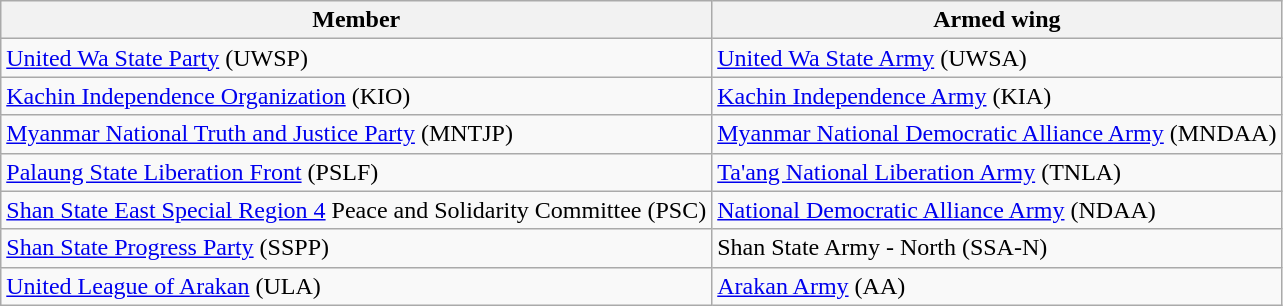<table class="wikitable">
<tr>
<th>Member</th>
<th>Armed wing</th>
</tr>
<tr>
<td><a href='#'>United Wa State Party</a> (UWSP)</td>
<td><a href='#'>United Wa State Army</a> (UWSA)</td>
</tr>
<tr>
<td><a href='#'>Kachin Independence Organization</a> (KIO)</td>
<td><a href='#'>Kachin Independence Army</a> (KIA)</td>
</tr>
<tr>
<td><a href='#'>Myanmar National Truth and Justice Party</a> (MNTJP)</td>
<td><a href='#'>Myanmar National Democratic Alliance Army</a> (MNDAA)</td>
</tr>
<tr>
<td><a href='#'>Palaung State Liberation Front</a> (PSLF)</td>
<td><a href='#'>Ta'ang National Liberation Army</a> (TNLA)</td>
</tr>
<tr>
<td><a href='#'>Shan State East Special Region 4</a> Peace and Solidarity Committee (PSC)</td>
<td><a href='#'>National Democratic Alliance Army</a> (NDAA)</td>
</tr>
<tr>
<td><a href='#'>Shan State Progress Party</a> (SSPP)</td>
<td>Shan State Army - North (SSA-N)</td>
</tr>
<tr>
<td><a href='#'>United League of Arakan</a> (ULA)</td>
<td><a href='#'>Arakan Army</a> (AA)</td>
</tr>
</table>
